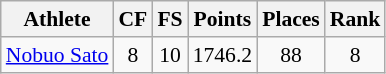<table class="wikitable" border="1" style="font-size:90%">
<tr>
<th>Athlete</th>
<th>CF</th>
<th>FS</th>
<th>Points</th>
<th>Places</th>
<th>Rank</th>
</tr>
<tr align=center>
<td align=left><a href='#'>Nobuo Sato</a></td>
<td>8</td>
<td>10</td>
<td>1746.2</td>
<td>88</td>
<td>8</td>
</tr>
</table>
